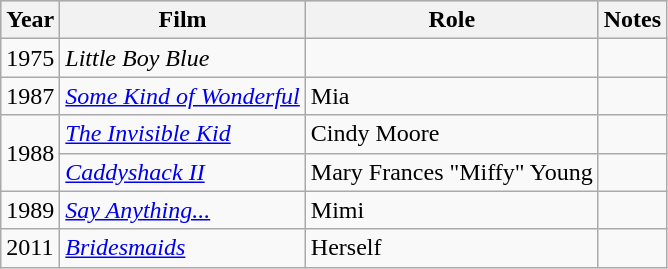<table class="wikitable">
<tr style="background:#ccc; text-align:center;">
<th>Year</th>
<th>Film</th>
<th>Role</th>
<th>Notes</th>
</tr>
<tr>
<td>1975</td>
<td><em>Little Boy Blue</em></td>
<td></td>
<td></td>
</tr>
<tr>
<td>1987</td>
<td><em><a href='#'>Some Kind of Wonderful</a></em></td>
<td>Mia</td>
<td></td>
</tr>
<tr>
<td rowspan=2>1988</td>
<td><em><a href='#'>The Invisible Kid</a></em></td>
<td>Cindy Moore</td>
<td></td>
</tr>
<tr>
<td><em><a href='#'>Caddyshack II</a></em></td>
<td>Mary Frances "Miffy" Young</td>
<td></td>
</tr>
<tr>
<td>1989</td>
<td><em><a href='#'>Say Anything...</a></em></td>
<td>Mimi</td>
<td></td>
</tr>
<tr>
<td>2011</td>
<td><em><a href='#'>Bridesmaids</a></em></td>
<td>Herself</td>
<td></td>
</tr>
</table>
